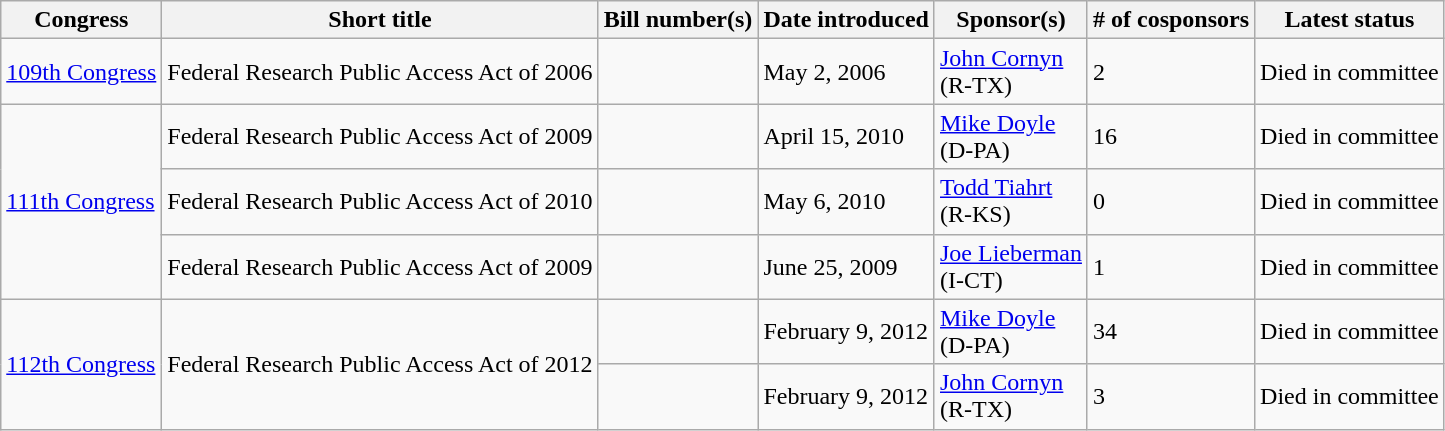<table class="wikitable">
<tr>
<th>Congress</th>
<th>Short title</th>
<th>Bill number(s)</th>
<th>Date introduced</th>
<th>Sponsor(s)</th>
<th># of cosponsors</th>
<th>Latest status</th>
</tr>
<tr>
<td><a href='#'>109th Congress</a></td>
<td>Federal Research Public Access Act of 2006</td>
<td></td>
<td>May 2, 2006</td>
<td><a href='#'>John Cornyn</a><br>(R-TX)</td>
<td>2</td>
<td>Died in committee</td>
</tr>
<tr>
<td rowspan=3><a href='#'>111th Congress</a></td>
<td>Federal Research Public Access Act of 2009</td>
<td></td>
<td>April 15, 2010</td>
<td><a href='#'>Mike Doyle</a><br>(D-PA)</td>
<td>16</td>
<td>Died in committee</td>
</tr>
<tr>
<td>Federal Research Public Access Act of 2010</td>
<td></td>
<td>May 6, 2010</td>
<td><a href='#'>Todd Tiahrt</a><br>(R-KS)</td>
<td>0</td>
<td>Died in committee</td>
</tr>
<tr>
<td>Federal Research Public Access Act of 2009</td>
<td></td>
<td>June 25, 2009</td>
<td><a href='#'>Joe Lieberman</a><br>(I-CT)</td>
<td>1</td>
<td>Died in committee</td>
</tr>
<tr>
<td rowspan=2><a href='#'>112th Congress</a></td>
<td rowspan=2>Federal Research Public Access Act of 2012</td>
<td></td>
<td>February 9, 2012</td>
<td><a href='#'>Mike Doyle</a><br>(D-PA)</td>
<td>34</td>
<td>Died in committee</td>
</tr>
<tr>
<td></td>
<td>February 9, 2012</td>
<td><a href='#'>John Cornyn</a><br>(R-TX)</td>
<td>3</td>
<td>Died in committee</td>
</tr>
</table>
